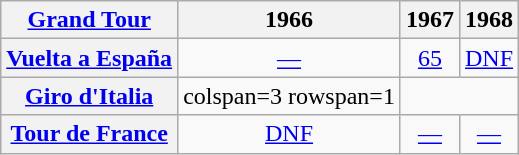<table class="wikitable plainrowheaders">
<tr>
<th scope="col"><a href='#'>Grand Tour</a></th>
<th scope="col">1966</th>
<th scope="col">1967</th>
<th scope="col">1968</th>
</tr>
<tr style="text-align:center;">
<th scope="row"> <a href='#'>Vuelta a España</a></th>
<td><a href='#'>—</a></td>
<td><a href='#'>65</a></td>
<td><a href='#'>DNF</a></td>
</tr>
<tr style="text-align:center;">
<th scope="row"> <a href='#'>Giro d'Italia</a></th>
<td>colspan=3 rowspan=1 </td>
</tr>
<tr style="text-align:center;">
<th scope="row"> <a href='#'>Tour de France</a></th>
<td><a href='#'>DNF</a></td>
<td><a href='#'>—</a></td>
<td><a href='#'>—</a></td>
</tr>
</table>
